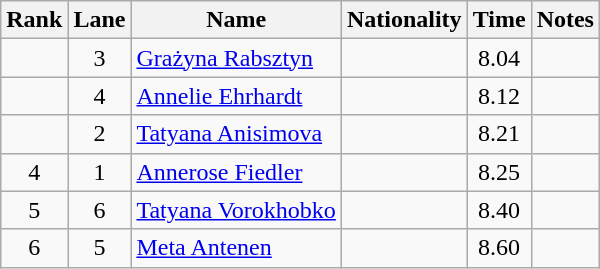<table class="wikitable sortable" style="text-align:center">
<tr>
<th>Rank</th>
<th>Lane</th>
<th>Name</th>
<th>Nationality</th>
<th>Time</th>
<th>Notes</th>
</tr>
<tr>
<td></td>
<td>3</td>
<td align="left"><a href='#'>Grażyna Rabsztyn</a></td>
<td align=left></td>
<td>8.04</td>
<td></td>
</tr>
<tr>
<td></td>
<td>4</td>
<td align="left"><a href='#'>Annelie Ehrhardt</a></td>
<td align=left></td>
<td>8.12</td>
<td></td>
</tr>
<tr>
<td></td>
<td>2</td>
<td align="left"><a href='#'>Tatyana Anisimova</a></td>
<td align=left></td>
<td>8.21</td>
<td></td>
</tr>
<tr>
<td>4</td>
<td>1</td>
<td align="left"><a href='#'>Annerose Fiedler</a></td>
<td align=left></td>
<td>8.25</td>
<td></td>
</tr>
<tr>
<td>5</td>
<td>6</td>
<td align="left"><a href='#'>Tatyana Vorokhobko</a></td>
<td align=left></td>
<td>8.40</td>
<td></td>
</tr>
<tr>
<td>6</td>
<td>5</td>
<td align="left"><a href='#'>Meta Antenen</a></td>
<td align=left></td>
<td>8.60</td>
<td></td>
</tr>
</table>
